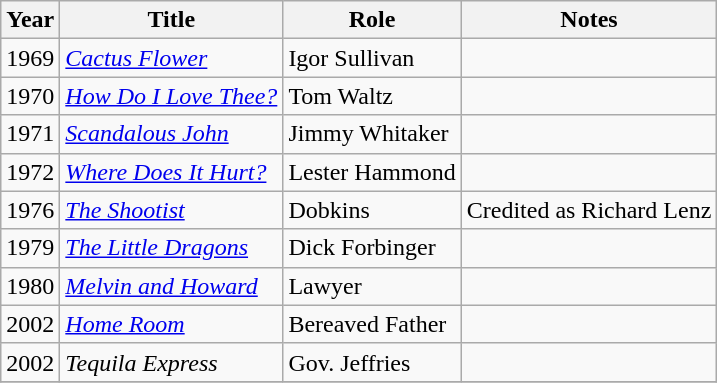<table class="wikitable sortable">
<tr>
<th>Year</th>
<th>Title</th>
<th>Role</th>
<th>Notes</th>
</tr>
<tr>
<td>1969</td>
<td><em><a href='#'>Cactus Flower</a></em></td>
<td>Igor Sullivan</td>
<td></td>
</tr>
<tr>
<td>1970</td>
<td><em><a href='#'>How Do I Love Thee?</a></em></td>
<td>Tom Waltz</td>
<td></td>
</tr>
<tr>
<td>1971</td>
<td><em><a href='#'>Scandalous John</a></em></td>
<td>Jimmy Whitaker</td>
<td></td>
</tr>
<tr>
<td>1972</td>
<td><em><a href='#'>Where Does It Hurt?</a></em></td>
<td>Lester Hammond</td>
<td></td>
</tr>
<tr>
<td>1976</td>
<td><em><a href='#'>The Shootist</a></em></td>
<td>Dobkins</td>
<td>Credited as Richard Lenz</td>
</tr>
<tr>
<td>1979</td>
<td><em><a href='#'>The Little Dragons</a></em></td>
<td>Dick Forbinger</td>
<td></td>
</tr>
<tr>
<td>1980</td>
<td><em><a href='#'>Melvin and Howard</a></em></td>
<td>Lawyer</td>
<td></td>
</tr>
<tr>
<td>2002</td>
<td><em><a href='#'>Home Room</a></em></td>
<td>Bereaved Father</td>
<td></td>
</tr>
<tr>
<td>2002</td>
<td><em>Tequila Express</em></td>
<td>Gov. Jeffries</td>
<td></td>
</tr>
<tr>
</tr>
</table>
